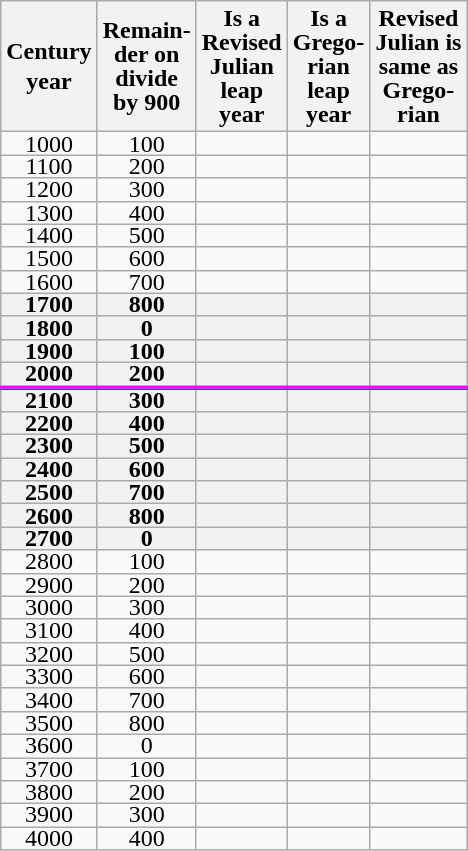<table class="wikitable" style="margin:0 0 0.2em 0;text-align:center;line-height:0.5;">
<tr style="line-height:1;">
<th style="line-height:1.25;">Century<br>year</th>
<th>Remain-<br>der on<br>divide<br>by 900</th>
<th>Is a<br>Revised<br>Julian<br>leap<br>year</th>
<th>Is a<br>Grego-<br>rian<br>leap<br>year</th>
<th>Revised<br>Julian is<br>same as<br>Grego-<br>rian</th>
</tr>
<tr>
<td>1000</td>
<td>100</td>
<td></td>
<td></td>
<td></td>
</tr>
<tr>
<td>1100</td>
<td>200</td>
<td></td>
<td></td>
<td></td>
</tr>
<tr>
<td>1200</td>
<td>300</td>
<td></td>
<td></td>
<td></td>
</tr>
<tr>
<td>1300</td>
<td>400</td>
<td></td>
<td></td>
<td></td>
</tr>
<tr>
<td>1400</td>
<td>500</td>
<td></td>
<td></td>
<td></td>
</tr>
<tr>
<td>1500</td>
<td>600</td>
<td></td>
<td></td>
<td></td>
</tr>
<tr>
<td>1600</td>
<td>700</td>
<td></td>
<td></td>
<td></td>
</tr>
<tr>
<th>1700</th>
<th>800</th>
<th></th>
<th></th>
<th></th>
</tr>
<tr>
<th>1800</th>
<th>0</th>
<th></th>
<th></th>
<th></th>
</tr>
<tr>
<th>1900</th>
<th>100</th>
<th></th>
<th></th>
<th></th>
</tr>
<tr style="border-bottom:ridge magenta;">
<th>2000</th>
<th>200</th>
<th></th>
<th></th>
<th></th>
</tr>
<tr>
<th>2100</th>
<th>300</th>
<th></th>
<th></th>
<th></th>
</tr>
<tr>
<th>2200</th>
<th>400</th>
<th></th>
<th></th>
<th></th>
</tr>
<tr>
<th>2300</th>
<th>500</th>
<th></th>
<th></th>
<th></th>
</tr>
<tr>
<th>2400</th>
<th>600</th>
<th></th>
<th></th>
<th></th>
</tr>
<tr>
<th>2500</th>
<th>700</th>
<th></th>
<th></th>
<th></th>
</tr>
<tr>
<th>2600</th>
<th>800</th>
<th></th>
<th></th>
<th></th>
</tr>
<tr>
<th>2700</th>
<th>0</th>
<th></th>
<th></th>
<th></th>
</tr>
<tr>
<td>2800</td>
<td>100</td>
<td></td>
<td></td>
<td></td>
</tr>
<tr>
<td>2900</td>
<td>200</td>
<td></td>
<td></td>
<td></td>
</tr>
<tr>
<td>3000</td>
<td>300</td>
<td></td>
<td></td>
<td></td>
</tr>
<tr>
<td>3100</td>
<td>400</td>
<td></td>
<td></td>
<td></td>
</tr>
<tr>
<td>3200</td>
<td>500</td>
<td></td>
<td></td>
<td></td>
</tr>
<tr>
<td>3300</td>
<td>600</td>
<td></td>
<td></td>
<td></td>
</tr>
<tr>
<td>3400</td>
<td>700</td>
<td></td>
<td></td>
<td></td>
</tr>
<tr>
<td>3500</td>
<td>800</td>
<td></td>
<td></td>
<td></td>
</tr>
<tr>
<td>3600</td>
<td>0</td>
<td></td>
<td></td>
<td></td>
</tr>
<tr>
<td>3700</td>
<td>100</td>
<td></td>
<td></td>
<td></td>
</tr>
<tr>
<td>3800</td>
<td>200</td>
<td></td>
<td></td>
<td></td>
</tr>
<tr>
<td>3900</td>
<td>300</td>
<td></td>
<td></td>
<td></td>
</tr>
<tr>
<td>4000</td>
<td>400</td>
<td></td>
<td></td>
<td><br></td>
</tr>
</table>
